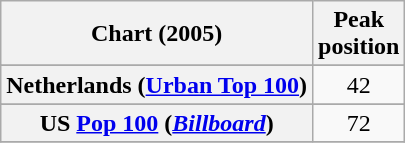<table class="wikitable sortable plainrowheaders">
<tr>
<th>Chart (2005)</th>
<th>Peak<br>position</th>
</tr>
<tr>
</tr>
<tr>
</tr>
<tr>
<th scope="row">Netherlands (<a href='#'>Urban Top 100</a>)</th>
<td align="center">42</td>
</tr>
<tr>
</tr>
<tr>
</tr>
<tr>
<th scope="row">US <a href='#'>Pop 100</a> (<em><a href='#'>Billboard</a></em>)</th>
<td align="center">72</td>
</tr>
<tr>
</tr>
</table>
